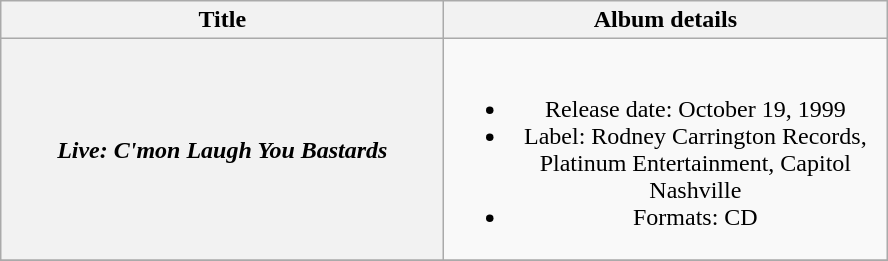<table class="wikitable plainrowheaders" style="text-align:center;">
<tr>
<th style="width:18em;">Title</th>
<th style="width:18em;">Album details</th>
</tr>
<tr>
<th scope="row"><em>Live: C'mon Laugh You Bastards</em></th>
<td><br><ul><li>Release date: October 19, 1999</li><li>Label: Rodney Carrington Records, Platinum Entertainment, Capitol Nashville</li><li>Formats: CD</li></ul></td>
</tr>
<tr>
</tr>
</table>
